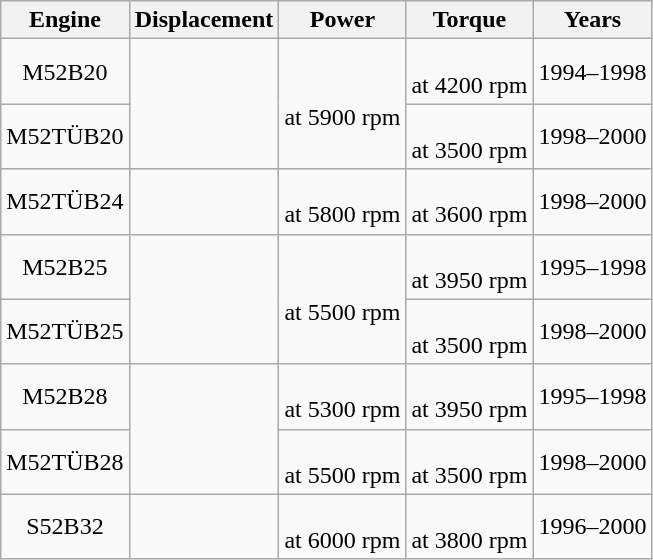<table class="wikitable sortable" style="text-align: center;">
<tr>
<th>Engine</th>
<th>Displacement</th>
<th>Power</th>
<th>Torque</th>
<th>Years</th>
</tr>
<tr>
<td>M52B20</td>
<td rowspan=2></td>
<td rowspan=2> <br> at 5900 rpm</td>
<td> <br> at 4200 rpm</td>
<td>1994–1998</td>
</tr>
<tr>
<td>M52TÜB20</td>
<td> <br> at 3500 rpm</td>
<td>1998–2000</td>
</tr>
<tr>
<td>M52TÜB24</td>
<td></td>
<td> <br> at 5800 rpm</td>
<td> <br> at 3600 rpm</td>
<td>1998–2000</td>
</tr>
<tr>
<td>M52B25</td>
<td rowspan=2></td>
<td rowspan=2> <br> at 5500 rpm</td>
<td> <br> at 3950 rpm</td>
<td>1995–1998</td>
</tr>
<tr>
<td>M52TÜB25</td>
<td> <br> at 3500 rpm</td>
<td>1998–2000</td>
</tr>
<tr>
<td>M52B28</td>
<td rowspan=2></td>
<td> <br> at 5300 rpm</td>
<td> <br> at 3950 rpm</td>
<td>1995–1998</td>
</tr>
<tr>
<td>M52TÜB28</td>
<td> <br> at 5500 rpm</td>
<td> <br> at 3500 rpm</td>
<td>1998–2000</td>
</tr>
<tr>
<td>S52B32</td>
<td></td>
<td> <br> at 6000 rpm</td>
<td><br> at 3800 rpm</td>
<td>1996–2000</td>
</tr>
</table>
